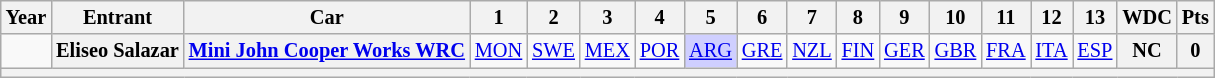<table class="wikitable" style="text-align:center; font-size:85%">
<tr>
<th>Year</th>
<th>Entrant</th>
<th>Car</th>
<th>1</th>
<th>2</th>
<th>3</th>
<th>4</th>
<th>5</th>
<th>6</th>
<th>7</th>
<th>8</th>
<th>9</th>
<th>10</th>
<th>11</th>
<th>12</th>
<th>13</th>
<th>WDC</th>
<th>Pts</th>
</tr>
<tr>
<td></td>
<th nowrap>Eliseo Salazar</th>
<th nowrap><a href='#'>Mini John Cooper Works WRC</a></th>
<td><a href='#'>MON</a></td>
<td><a href='#'>SWE</a></td>
<td><a href='#'>MEX</a></td>
<td><a href='#'>POR</a></td>
<td style="background:#CFCFFF;"><a href='#'>ARG</a><br></td>
<td><a href='#'>GRE</a></td>
<td><a href='#'>NZL</a></td>
<td><a href='#'>FIN</a></td>
<td><a href='#'>GER</a></td>
<td><a href='#'>GBR</a></td>
<td><a href='#'>FRA</a></td>
<td><a href='#'>ITA</a></td>
<td><a href='#'>ESP</a></td>
<th>NC</th>
<th>0</th>
</tr>
<tr>
<th colspan="18"></th>
</tr>
</table>
